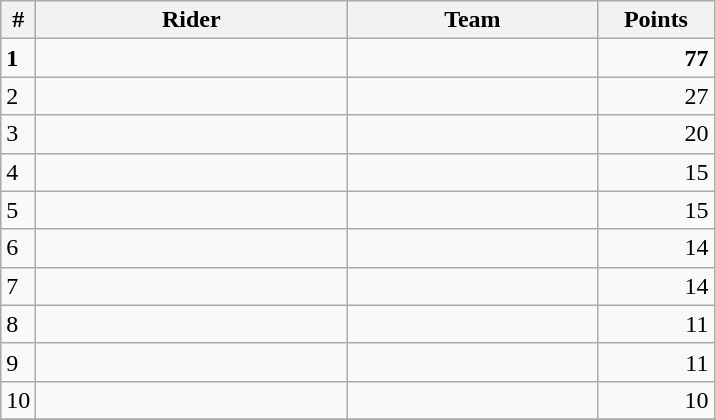<table class="wikitable">
<tr>
<th>#</th>
<th width="200">Rider</th>
<th width="160">Team</th>
<th width="70">Points</th>
</tr>
<tr>
<td><strong>1</strong></td>
<td><strong></strong> </td>
<td><strong></strong></td>
<td align=right><strong>77</strong></td>
</tr>
<tr>
<td>2</td>
<td></td>
<td></td>
<td align=right>27</td>
</tr>
<tr>
<td>3</td>
<td></td>
<td></td>
<td align=right>20</td>
</tr>
<tr>
<td>4</td>
<td></td>
<td></td>
<td align=right>15</td>
</tr>
<tr>
<td>5</td>
<td></td>
<td></td>
<td align=right>15</td>
</tr>
<tr>
<td>6</td>
<td></td>
<td></td>
<td align=right>14</td>
</tr>
<tr>
<td>7</td>
<td></td>
<td></td>
<td align=right>14</td>
</tr>
<tr>
<td>8</td>
<td></td>
<td></td>
<td align=right>11</td>
</tr>
<tr>
<td>9</td>
<td></td>
<td></td>
<td align=right>11</td>
</tr>
<tr>
<td>10</td>
<td></td>
<td></td>
<td align=right>10</td>
</tr>
<tr>
</tr>
</table>
